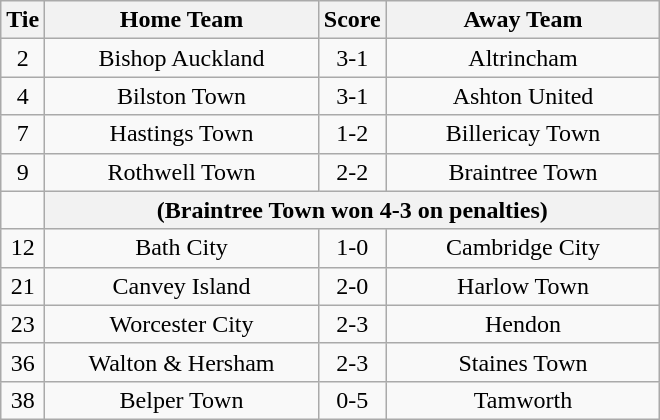<table class="wikitable" style="text-align:center;">
<tr>
<th width=20>Tie</th>
<th width=175>Home Team</th>
<th width=20>Score</th>
<th width=175>Away Team</th>
</tr>
<tr>
<td>2</td>
<td>Bishop Auckland</td>
<td>3-1</td>
<td>Altrincham</td>
</tr>
<tr>
<td>4</td>
<td>Bilston Town</td>
<td>3-1</td>
<td>Ashton United</td>
</tr>
<tr>
<td>7</td>
<td>Hastings Town</td>
<td>1-2</td>
<td>Billericay Town</td>
</tr>
<tr>
<td>9</td>
<td>Rothwell Town</td>
<td>2-2</td>
<td>Braintree Town</td>
</tr>
<tr>
<td></td>
<th colspan="5">(Braintree Town won 4-3 on penalties)</th>
</tr>
<tr>
<td>12</td>
<td>Bath City</td>
<td>1-0</td>
<td>Cambridge City</td>
</tr>
<tr>
<td>21</td>
<td>Canvey Island</td>
<td>2-0</td>
<td>Harlow Town</td>
</tr>
<tr>
<td>23</td>
<td>Worcester City</td>
<td>2-3</td>
<td>Hendon</td>
</tr>
<tr>
<td>36</td>
<td>Walton & Hersham</td>
<td>2-3</td>
<td>Staines Town</td>
</tr>
<tr>
<td>38</td>
<td>Belper Town</td>
<td>0-5</td>
<td>Tamworth</td>
</tr>
</table>
